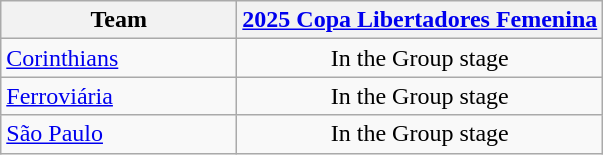<table class="wikitable">
<tr>
<th width=150>Team</th>
<th width=><a href='#'>2025 Copa Libertadores Femenina</a></th>
</tr>
<tr>
<td><a href='#'>Corinthians</a></td>
<td align=center>In the Group stage</td>
</tr>
<tr>
<td><a href='#'>Ferroviária</a></td>
<td align=center>In the Group stage</td>
</tr>
<tr>
<td><a href='#'>São Paulo</a></td>
<td align=center>In the Group stage</td>
</tr>
</table>
